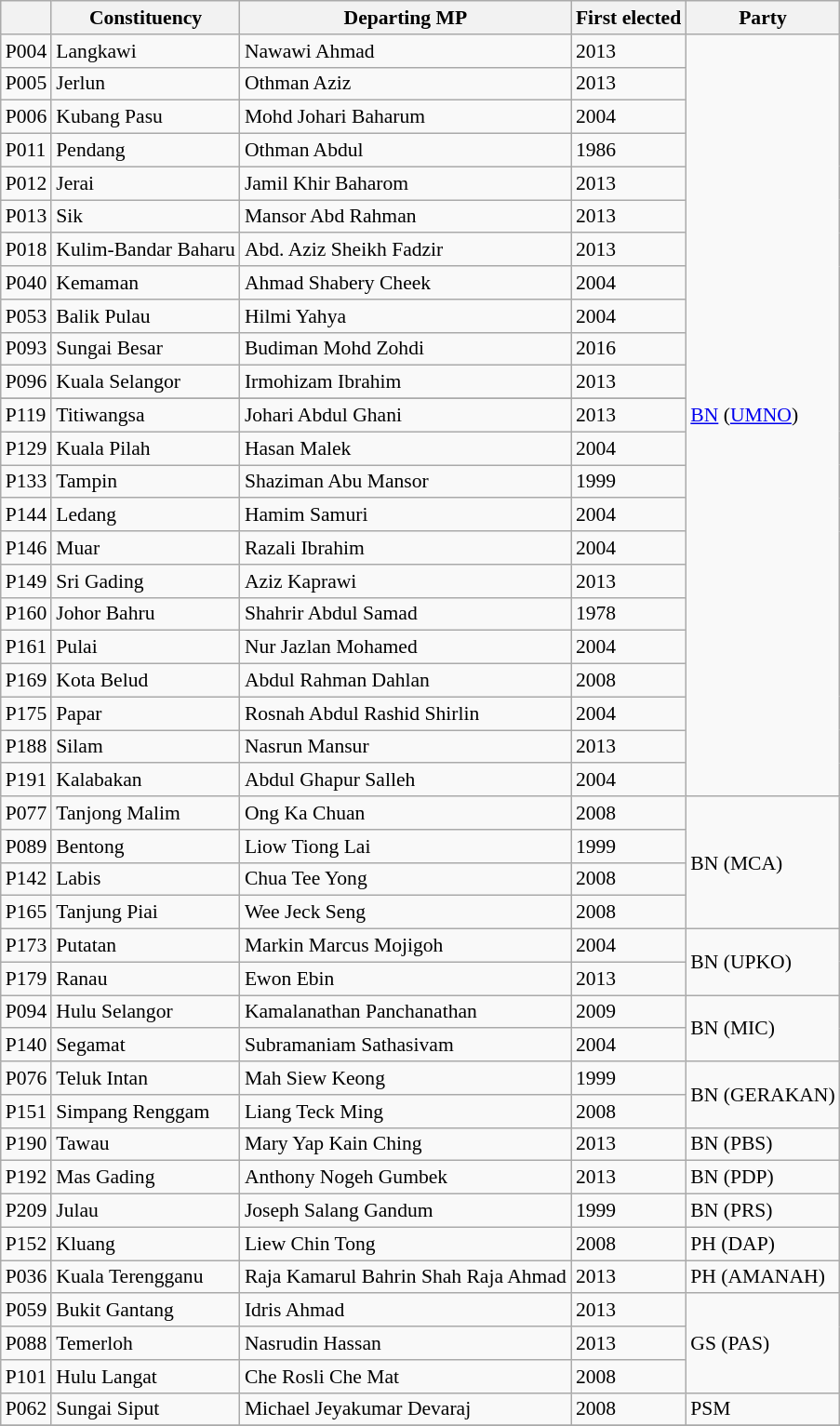<table class="wikitable sortable" style="font-size:90%">
<tr>
<th></th>
<th>Constituency</th>
<th>Departing MP</th>
<th>First elected</th>
<th>Party</th>
</tr>
<tr>
<td>P004</td>
<td>Langkawi</td>
<td>Nawawi Ahmad</td>
<td>2013</td>
<td rowspan="24"><a href='#'>BN</a> (<a href='#'>UMNO</a>)</td>
</tr>
<tr>
<td>P005</td>
<td>Jerlun</td>
<td>Othman Aziz</td>
<td>2013</td>
</tr>
<tr>
<td>P006</td>
<td>Kubang Pasu</td>
<td>Mohd Johari Baharum</td>
<td>2004</td>
</tr>
<tr>
<td>P011</td>
<td>Pendang</td>
<td>Othman Abdul</td>
<td>1986</td>
</tr>
<tr>
<td>P012</td>
<td>Jerai</td>
<td>Jamil Khir Baharom</td>
<td>2013</td>
</tr>
<tr>
<td>P013</td>
<td>Sik</td>
<td>Mansor Abd Rahman</td>
<td>2013</td>
</tr>
<tr>
<td>P018</td>
<td>Kulim-Bandar Baharu</td>
<td>Abd. Aziz Sheikh Fadzir</td>
<td>2013</td>
</tr>
<tr>
<td>P040</td>
<td>Kemaman</td>
<td>Ahmad Shabery Cheek</td>
<td>2004</td>
</tr>
<tr>
<td>P053</td>
<td>Balik Pulau</td>
<td>Hilmi Yahya</td>
<td>2004</td>
</tr>
<tr>
<td>P093</td>
<td>Sungai Besar</td>
<td>Budiman Mohd Zohdi</td>
<td>2016</td>
</tr>
<tr>
<td>P096</td>
<td>Kuala Selangor</td>
<td>Irmohizam Ibrahim</td>
<td>2013</td>
</tr>
<tr>
</tr>
<tr>
<td>P119</td>
<td>Titiwangsa</td>
<td>Johari Abdul Ghani</td>
<td>2013</td>
</tr>
<tr>
<td>P129</td>
<td>Kuala Pilah</td>
<td>Hasan Malek</td>
<td>2004</td>
</tr>
<tr>
<td>P133</td>
<td>Tampin</td>
<td>Shaziman Abu Mansor</td>
<td>1999</td>
</tr>
<tr>
<td>P144</td>
<td>Ledang</td>
<td>Hamim Samuri</td>
<td>2004</td>
</tr>
<tr>
<td>P146</td>
<td>Muar</td>
<td>Razali Ibrahim</td>
<td>2004</td>
</tr>
<tr>
<td>P149</td>
<td>Sri Gading</td>
<td>Aziz Kaprawi</td>
<td>2013</td>
</tr>
<tr>
<td>P160</td>
<td>Johor Bahru</td>
<td>Shahrir Abdul Samad</td>
<td>1978</td>
</tr>
<tr>
<td>P161</td>
<td>Pulai</td>
<td>Nur Jazlan Mohamed</td>
<td>2004</td>
</tr>
<tr>
<td>P169</td>
<td>Kota Belud</td>
<td>Abdul Rahman Dahlan</td>
<td>2008</td>
</tr>
<tr>
<td>P175</td>
<td>Papar</td>
<td>Rosnah Abdul Rashid Shirlin</td>
<td>2004</td>
</tr>
<tr>
<td>P188</td>
<td>Silam</td>
<td>Nasrun Mansur</td>
<td>2013</td>
</tr>
<tr>
<td>P191</td>
<td>Kalabakan</td>
<td>Abdul Ghapur Salleh</td>
<td>2004</td>
</tr>
<tr>
<td>P077</td>
<td>Tanjong Malim</td>
<td>Ong Ka Chuan</td>
<td>2008</td>
<td rowspan="4">BN (MCA)</td>
</tr>
<tr>
<td>P089</td>
<td>Bentong</td>
<td>Liow Tiong Lai</td>
<td>1999</td>
</tr>
<tr>
<td>P142</td>
<td>Labis</td>
<td>Chua Tee Yong</td>
<td>2008</td>
</tr>
<tr>
<td>P165</td>
<td>Tanjung Piai</td>
<td>Wee Jeck Seng</td>
<td>2008</td>
</tr>
<tr>
<td>P173</td>
<td>Putatan</td>
<td>Markin Marcus Mojigoh</td>
<td>2004</td>
<td rowspan="2">BN (UPKO)</td>
</tr>
<tr>
<td>P179</td>
<td>Ranau</td>
<td>Ewon Ebin</td>
<td>2013</td>
</tr>
<tr>
<td>P094</td>
<td>Hulu Selangor</td>
<td>Kamalanathan Panchanathan</td>
<td>2009</td>
<td rowspan="2">BN (MIC)</td>
</tr>
<tr>
<td>P140</td>
<td>Segamat</td>
<td>Subramaniam Sathasivam</td>
<td>2004</td>
</tr>
<tr>
<td>P076</td>
<td>Teluk Intan</td>
<td>Mah Siew Keong</td>
<td>1999</td>
<td rowspan="2">BN (GERAKAN)</td>
</tr>
<tr>
<td>P151</td>
<td>Simpang Renggam</td>
<td>Liang Teck Ming</td>
<td>2008</td>
</tr>
<tr>
<td>P190</td>
<td>Tawau</td>
<td>Mary Yap Kain Ching</td>
<td>2013</td>
<td>BN (PBS)</td>
</tr>
<tr>
<td>P192</td>
<td>Mas Gading</td>
<td>Anthony Nogeh Gumbek</td>
<td>2013</td>
<td>BN (PDP)</td>
</tr>
<tr>
<td>P209</td>
<td>Julau</td>
<td>Joseph Salang Gandum</td>
<td>1999</td>
<td>BN (PRS)</td>
</tr>
<tr>
<td>P152</td>
<td>Kluang</td>
<td>Liew Chin Tong</td>
<td>2008</td>
<td rowspan="1">PH (DAP)</td>
</tr>
<tr>
<td>P036</td>
<td>Kuala Terengganu</td>
<td>Raja Kamarul Bahrin Shah Raja Ahmad</td>
<td>2013</td>
<td>PH (AMANAH)</td>
</tr>
<tr>
<td>P059</td>
<td>Bukit Gantang</td>
<td>Idris Ahmad</td>
<td>2013</td>
<td rowspan="3">GS (PAS)</td>
</tr>
<tr>
<td>P088</td>
<td>Temerloh</td>
<td>Nasrudin Hassan</td>
<td>2013</td>
</tr>
<tr>
<td>P101</td>
<td>Hulu Langat</td>
<td>Che Rosli Che Mat</td>
<td>2008</td>
</tr>
<tr>
<td>P062</td>
<td>Sungai Siput</td>
<td>Michael Jeyakumar Devaraj</td>
<td>2008</td>
<td>PSM</td>
</tr>
<tr>
</tr>
</table>
